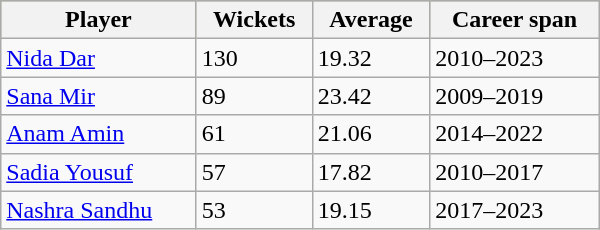<table class="wikitable"  style="width: 400px;">
<tr bgcolor=#bdb76b>
<th>Player</th>
<th>Wickets</th>
<th>Average</th>
<th>Career span</th>
</tr>
<tr>
<td><a href='#'>Nida Dar</a></td>
<td>130</td>
<td>19.32</td>
<td>2010–2023</td>
</tr>
<tr>
<td><a href='#'>Sana Mir</a></td>
<td>89</td>
<td>23.42</td>
<td>2009–2019</td>
</tr>
<tr>
<td><a href='#'>Anam Amin</a></td>
<td>61</td>
<td>21.06</td>
<td>2014–2022</td>
</tr>
<tr>
<td><a href='#'>Sadia Yousuf</a></td>
<td>57</td>
<td>17.82</td>
<td>2010–2017</td>
</tr>
<tr>
<td><a href='#'>Nashra Sandhu</a></td>
<td>53</td>
<td>19.15</td>
<td>2017–2023</td>
</tr>
</table>
